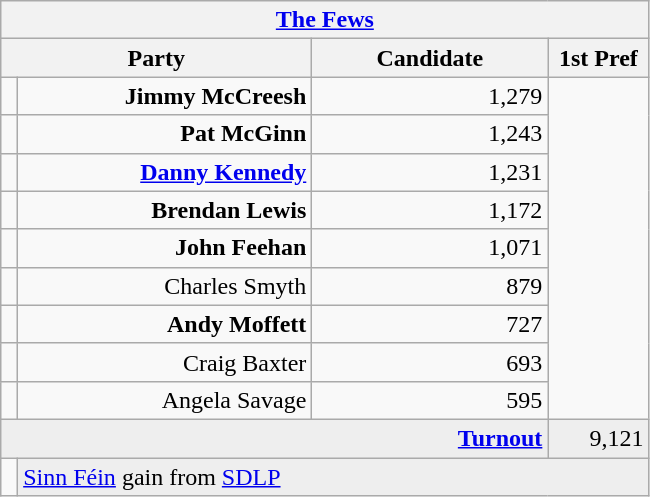<table class="wikitable">
<tr>
<th colspan="4" align="center"><a href='#'>The Fews</a></th>
</tr>
<tr>
<th colspan="2" align="center" width=200>Party</th>
<th width=150>Candidate</th>
<th width=60>1st Pref</th>
</tr>
<tr>
<td></td>
<td align="right"><strong>Jimmy McCreesh</strong></td>
<td align="right">1,279</td>
</tr>
<tr>
<td></td>
<td align="right"><strong>Pat McGinn</strong></td>
<td align="right">1,243</td>
</tr>
<tr>
<td></td>
<td align="right"><strong><a href='#'>Danny Kennedy</a></strong></td>
<td align="right">1,231</td>
</tr>
<tr>
<td></td>
<td align="right"><strong>Brendan Lewis</strong></td>
<td align="right">1,172</td>
</tr>
<tr>
<td></td>
<td align="right"><strong>John Feehan</strong></td>
<td align="right">1,071</td>
</tr>
<tr>
<td></td>
<td align="right">Charles Smyth</td>
<td align="right">879</td>
</tr>
<tr>
<td></td>
<td align="right"><strong>Andy Moffett</strong></td>
<td align="right">727</td>
</tr>
<tr>
<td></td>
<td align="right">Craig Baxter</td>
<td align="right">693</td>
</tr>
<tr>
<td></td>
<td align="right">Angela Savage</td>
<td align="right">595</td>
</tr>
<tr bgcolor="EEEEEE">
<td colspan=3 align="right"><strong><a href='#'>Turnout</a></strong></td>
<td align="right">9,121</td>
</tr>
<tr>
<td bgcolor=></td>
<td colspan=3 bgcolor="EEEEEE"><a href='#'>Sinn Féin</a> gain from <a href='#'>SDLP</a></td>
</tr>
</table>
